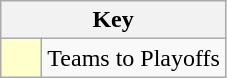<table class="wikitable" style="text-align: center;">
<tr>
<th colspan=2>Key</th>
</tr>
<tr>
<td style="background:#ffffcc; width:20px;"></td>
<td align=left>Teams to Playoffs</td>
</tr>
</table>
